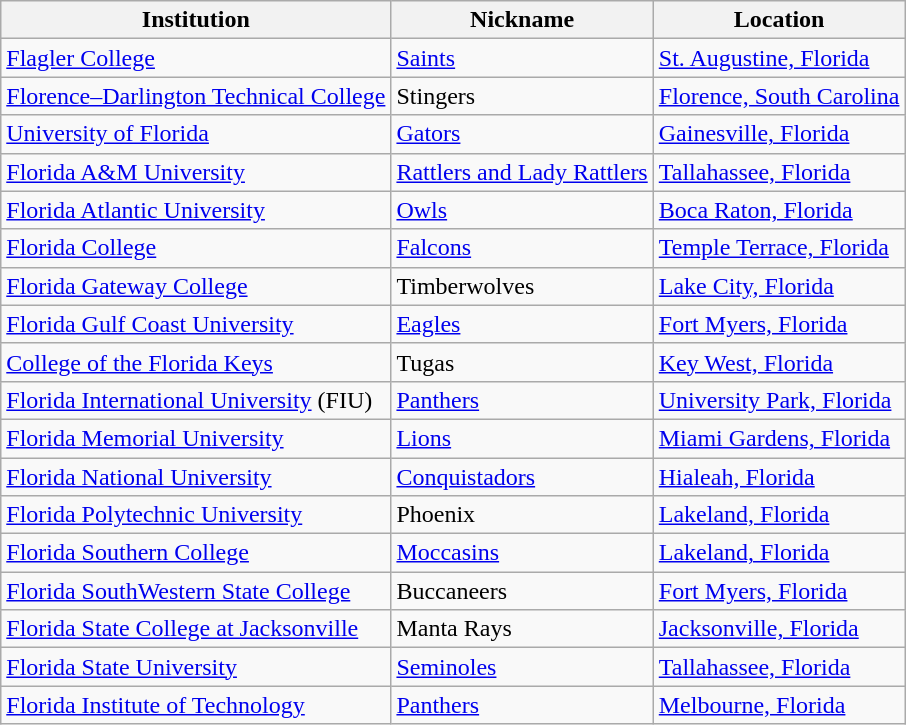<table class="wikitable">
<tr>
<th>Institution</th>
<th>Nickname</th>
<th>Location</th>
</tr>
<tr>
<td><a href='#'>Flagler College</a></td>
<td><a href='#'>Saints</a></td>
<td><a href='#'>St. Augustine, Florida</a></td>
</tr>
<tr>
<td><a href='#'>Florence–Darlington Technical College</a></td>
<td>Stingers</td>
<td><a href='#'>Florence, South Carolina</a></td>
</tr>
<tr>
<td><a href='#'>University of Florida</a></td>
<td><a href='#'>Gators</a></td>
<td><a href='#'>Gainesville, Florida</a></td>
</tr>
<tr>
<td><a href='#'>Florida A&M University</a></td>
<td><a href='#'>Rattlers and Lady Rattlers</a></td>
<td><a href='#'>Tallahassee, Florida</a></td>
</tr>
<tr>
<td><a href='#'>Florida Atlantic University</a></td>
<td><a href='#'>Owls</a></td>
<td><a href='#'>Boca Raton, Florida</a></td>
</tr>
<tr>
<td><a href='#'>Florida College</a></td>
<td><a href='#'>Falcons</a></td>
<td><a href='#'>Temple Terrace, Florida</a></td>
</tr>
<tr>
<td><a href='#'>Florida Gateway College</a></td>
<td>Timberwolves</td>
<td><a href='#'>Lake City, Florida</a></td>
</tr>
<tr>
<td><a href='#'>Florida Gulf Coast University</a></td>
<td><a href='#'>Eagles</a></td>
<td><a href='#'>Fort Myers, Florida</a></td>
</tr>
<tr>
<td><a href='#'>College of the Florida Keys</a></td>
<td>Tugas</td>
<td><a href='#'>Key West, Florida</a></td>
</tr>
<tr>
<td><a href='#'>Florida International University</a> (FIU)</td>
<td><a href='#'>Panthers</a></td>
<td><a href='#'>University Park, Florida</a></td>
</tr>
<tr>
<td><a href='#'>Florida Memorial University</a></td>
<td><a href='#'>Lions</a></td>
<td><a href='#'>Miami Gardens, Florida</a></td>
</tr>
<tr>
<td><a href='#'>Florida National University</a></td>
<td><a href='#'>Conquistadors</a></td>
<td><a href='#'>Hialeah, Florida</a></td>
</tr>
<tr>
<td><a href='#'>Florida Polytechnic University</a></td>
<td>Phoenix</td>
<td><a href='#'>Lakeland, Florida</a></td>
</tr>
<tr>
<td><a href='#'>Florida Southern College</a></td>
<td><a href='#'>Moccasins</a></td>
<td><a href='#'>Lakeland, Florida</a></td>
</tr>
<tr>
<td><a href='#'>Florida SouthWestern State College</a></td>
<td>Buccaneers</td>
<td><a href='#'>Fort Myers, Florida</a></td>
</tr>
<tr>
<td><a href='#'>Florida State College at Jacksonville</a></td>
<td>Manta Rays</td>
<td><a href='#'>Jacksonville, Florida</a></td>
</tr>
<tr>
<td><a href='#'>Florida State University</a></td>
<td><a href='#'>Seminoles</a></td>
<td><a href='#'>Tallahassee, Florida</a></td>
</tr>
<tr>
<td><a href='#'>Florida Institute of Technology</a></td>
<td><a href='#'>Panthers</a></td>
<td><a href='#'>Melbourne, Florida</a></td>
</tr>
</table>
